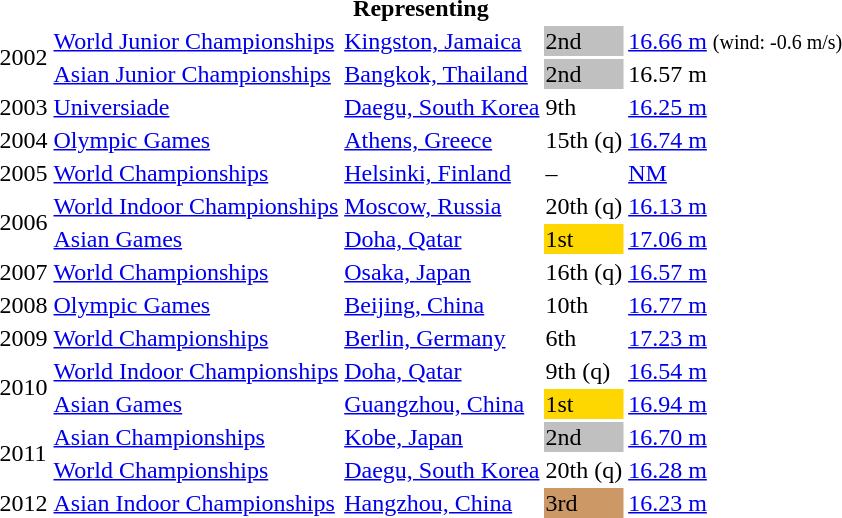<table>
<tr>
<th colspan="6">Representing </th>
</tr>
<tr>
<td rowspan=2>2002</td>
<td><a href='#'>World Junior Championships</a></td>
<td><a href='#'>Kingston, Jamaica</a></td>
<td bgcolor=silver>2nd</td>
<td><a href='#'>16.66 m</a>  <small>(wind: -0.6 m/s)</small></td>
</tr>
<tr>
<td><a href='#'>Asian Junior Championships</a></td>
<td><a href='#'>Bangkok, Thailand</a></td>
<td bgcolor=silver>2nd</td>
<td>16.57 m</td>
</tr>
<tr>
<td>2003</td>
<td><a href='#'>Universiade</a></td>
<td><a href='#'>Daegu, South Korea</a></td>
<td>9th</td>
<td><a href='#'>16.25 m</a></td>
</tr>
<tr>
<td>2004</td>
<td><a href='#'>Olympic Games</a></td>
<td><a href='#'>Athens, Greece</a></td>
<td>15th (q)</td>
<td><a href='#'>16.74 m</a></td>
</tr>
<tr>
<td>2005</td>
<td><a href='#'>World Championships</a></td>
<td><a href='#'>Helsinki, Finland</a></td>
<td>–</td>
<td><a href='#'>NM</a></td>
</tr>
<tr>
<td rowspan=2>2006</td>
<td><a href='#'>World Indoor Championships</a></td>
<td><a href='#'>Moscow, Russia</a></td>
<td>20th (q)</td>
<td><a href='#'>16.13 m</a></td>
</tr>
<tr>
<td><a href='#'>Asian Games</a></td>
<td><a href='#'>Doha, Qatar</a></td>
<td bgcolor=gold>1st</td>
<td><a href='#'>17.06 m</a></td>
</tr>
<tr>
<td>2007</td>
<td><a href='#'>World Championships</a></td>
<td><a href='#'>Osaka, Japan</a></td>
<td>16th (q)</td>
<td><a href='#'>16.57 m</a></td>
</tr>
<tr>
<td>2008</td>
<td><a href='#'>Olympic Games</a></td>
<td><a href='#'>Beijing, China</a></td>
<td>10th</td>
<td><a href='#'>16.77 m</a></td>
</tr>
<tr>
<td>2009</td>
<td><a href='#'>World Championships</a></td>
<td><a href='#'>Berlin, Germany</a></td>
<td>6th</td>
<td><a href='#'>17.23 m</a></td>
</tr>
<tr>
<td rowspan=2>2010</td>
<td><a href='#'>World Indoor Championships</a></td>
<td><a href='#'>Doha, Qatar</a></td>
<td>9th (q)</td>
<td><a href='#'>16.54 m</a></td>
</tr>
<tr>
<td><a href='#'>Asian Games</a></td>
<td><a href='#'>Guangzhou, China</a></td>
<td bgcolor=gold>1st</td>
<td><a href='#'>16.94 m</a></td>
</tr>
<tr>
<td rowspan=2>2011</td>
<td><a href='#'>Asian Championships</a></td>
<td><a href='#'>Kobe, Japan</a></td>
<td bgcolor=silver>2nd</td>
<td><a href='#'>16.70 m</a></td>
</tr>
<tr>
<td><a href='#'>World Championships</a></td>
<td><a href='#'>Daegu, South Korea</a></td>
<td>20th (q)</td>
<td><a href='#'>16.28 m</a></td>
</tr>
<tr>
<td>2012</td>
<td><a href='#'>Asian Indoor Championships</a></td>
<td><a href='#'>Hangzhou, China</a></td>
<td bgcolor=cc9966>3rd</td>
<td><a href='#'>16.23 m</a></td>
</tr>
</table>
